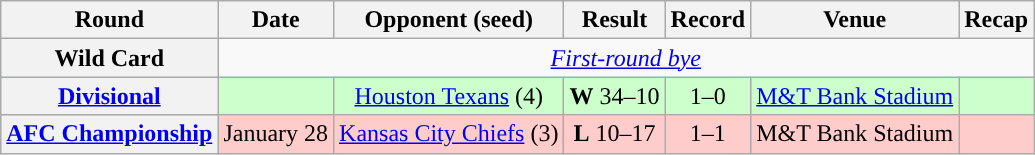<table class="wikitable" style="text-align:center">
<tr>
<th>Round</th>
<th>Date</th>
<th>Opponent (seed)</th>
<th>Result</th>
<th>Record</th>
<th>Venue</th>
<th>Recap</th>
</tr>
<tr>
<th>Wild Card</th>
<td colspan="6"><em><a href='#'>First-round bye</a></em></td>
</tr>
<tr style="background:#cfc">
<th><a href='#'>Divisional</a></th>
<td></td>
<td><a href='#'>Houston Texans</a> (4)</td>
<td><strong>W</strong> 34–10</td>
<td>1–0</td>
<td><a href='#'>M&T Bank Stadium</a></td>
<td></td>
</tr>
<tr style="background:#fcc">
<th><a href='#'>AFC Championship</a></th>
<td>January 28</td>
<td><a href='#'>Kansas City Chiefs</a> (3)</td>
<td><strong>L</strong> 10–17</td>
<td>1–1</td>
<td>M&T Bank Stadium</td>
<td></td>
</tr>
</table>
